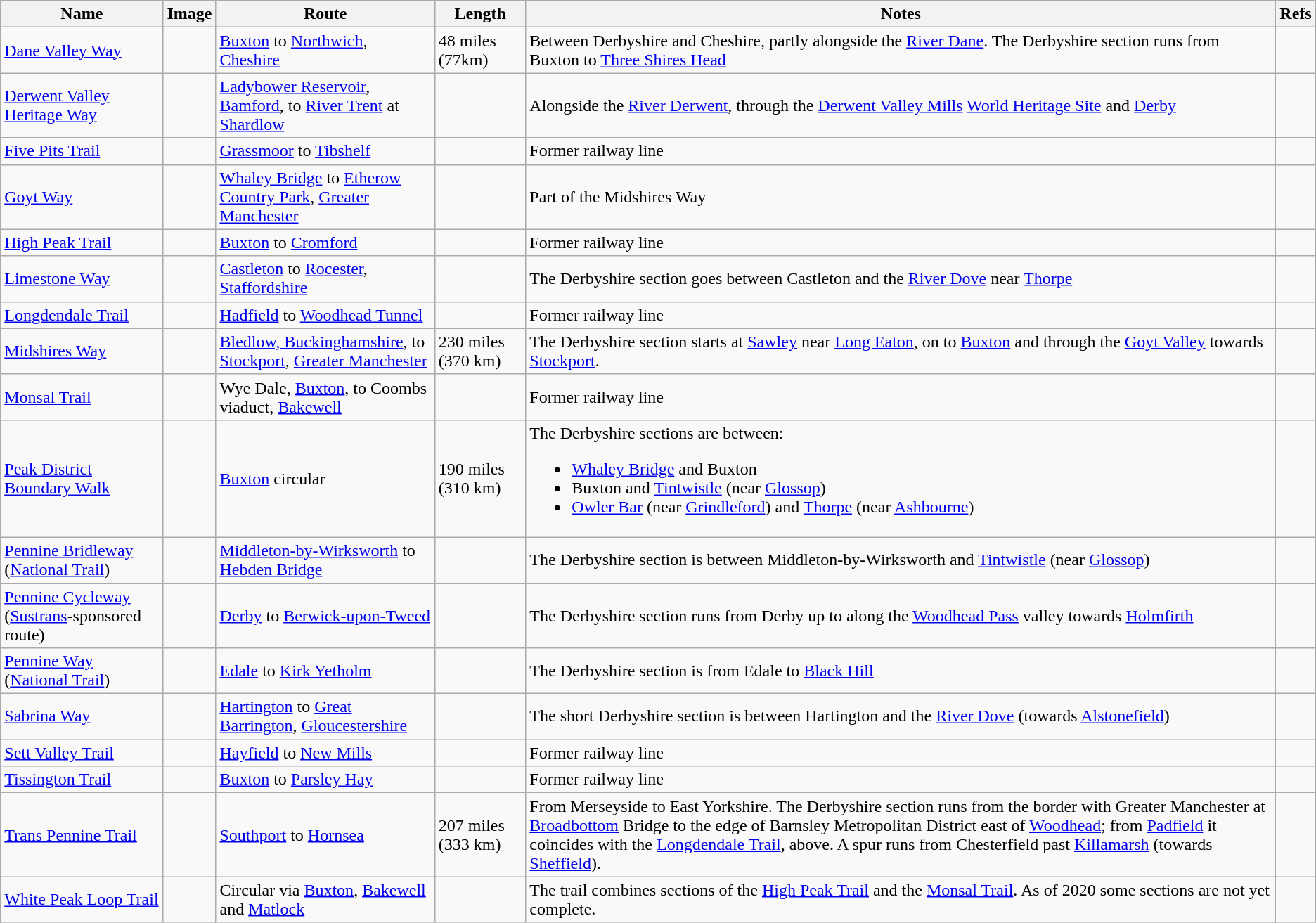<table class="wikitable sortable">
<tr>
<th>Name</th>
<th>Image</th>
<th>Route</th>
<th>Length</th>
<th>Notes</th>
<th>Refs</th>
</tr>
<tr>
<td><a href='#'>Dane Valley Way</a></td>
<td></td>
<td><a href='#'>Buxton</a> to <a href='#'>Northwich</a>, <a href='#'>Cheshire</a></td>
<td>48 miles<br>(77km)</td>
<td>Between Derbyshire and Cheshire, partly alongside the <a href='#'>River Dane</a>. The Derbyshire section runs from Buxton to <a href='#'>Three Shires Head</a></td>
<td></td>
</tr>
<tr>
<td><a href='#'>Derwent Valley Heritage Way</a></td>
<td></td>
<td><a href='#'>Ladybower Reservoir</a>, <a href='#'>Bamford</a>, to <a href='#'>River Trent</a> at <a href='#'>Shardlow</a></td>
<td></td>
<td>Alongside the <a href='#'>River Derwent</a>, through the <a href='#'>Derwent Valley Mills</a> <a href='#'>World Heritage Site</a> and <a href='#'>Derby</a></td>
<td></td>
</tr>
<tr>
<td><a href='#'>Five Pits Trail</a></td>
<td></td>
<td><a href='#'>Grassmoor</a> to <a href='#'>Tibshelf</a></td>
<td></td>
<td>Former railway line</td>
<td></td>
</tr>
<tr>
<td><a href='#'>Goyt Way</a></td>
<td></td>
<td><a href='#'>Whaley Bridge</a> to <a href='#'>Etherow Country Park</a>, <a href='#'>Greater Manchester</a></td>
<td></td>
<td>Part of the Midshires Way</td>
<td></td>
</tr>
<tr>
<td><a href='#'>High Peak Trail</a></td>
<td></td>
<td><a href='#'>Buxton</a> to <a href='#'>Cromford</a></td>
<td></td>
<td>Former railway line</td>
<td></td>
</tr>
<tr>
<td><a href='#'>Limestone Way</a></td>
<td></td>
<td><a href='#'>Castleton</a> to <a href='#'>Rocester</a>, <a href='#'>Staffordshire</a></td>
<td></td>
<td>The Derbyshire section goes between Castleton and the <a href='#'>River Dove</a> near <a href='#'>Thorpe</a></td>
<td></td>
</tr>
<tr>
<td><a href='#'>Longdendale Trail</a></td>
<td></td>
<td><a href='#'>Hadfield</a> to <a href='#'>Woodhead Tunnel</a></td>
<td></td>
<td>Former railway line</td>
<td></td>
</tr>
<tr>
<td><a href='#'>Midshires Way</a></td>
<td></td>
<td><a href='#'>Bledlow, Buckinghamshire</a>, to <a href='#'>Stockport</a>, <a href='#'>Greater Manchester</a></td>
<td>230 miles (370 km)</td>
<td>The Derbyshire section starts at <a href='#'>Sawley</a> near <a href='#'>Long Eaton</a>, on to <a href='#'>Buxton</a> and through the <a href='#'>Goyt Valley</a> towards <a href='#'>Stockport</a>.</td>
<td></td>
</tr>
<tr>
<td><a href='#'>Monsal Trail</a></td>
<td></td>
<td>Wye Dale, <a href='#'>Buxton</a>, to Coombs viaduct, <a href='#'>Bakewell</a></td>
<td></td>
<td>Former railway line</td>
<td></td>
</tr>
<tr>
<td><a href='#'>Peak District Boundary Walk</a></td>
<td></td>
<td><a href='#'>Buxton</a> circular</td>
<td>190 miles (310 km)</td>
<td>The Derbyshire sections are between:<br><ul><li><a href='#'>Whaley Bridge</a> and Buxton</li><li>Buxton and <a href='#'>Tintwistle</a> (near <a href='#'>Glossop</a>)</li><li><a href='#'>Owler Bar</a> (near <a href='#'>Grindleford</a>) and <a href='#'>Thorpe</a> (near <a href='#'>Ashbourne</a>)</li></ul></td>
<td></td>
</tr>
<tr>
<td><a href='#'>Pennine Bridleway</a> (<a href='#'>National Trail</a>)</td>
<td></td>
<td><a href='#'>Middleton-by-Wirksworth</a> to <a href='#'>Hebden Bridge</a></td>
<td></td>
<td>The Derbyshire section is between Middleton-by-Wirksworth and <a href='#'>Tintwistle</a> (near <a href='#'>Glossop</a>)</td>
<td></td>
</tr>
<tr>
<td><a href='#'>Pennine Cycleway</a> (<a href='#'>Sustrans</a>-sponsored route)</td>
<td></td>
<td><a href='#'>Derby</a> to <a href='#'>Berwick-upon-Tweed</a></td>
<td></td>
<td>The Derbyshire section runs from Derby up to along the <a href='#'>Woodhead Pass</a> valley towards <a href='#'>Holmfirth</a></td>
<td></td>
</tr>
<tr>
<td><a href='#'>Pennine Way</a> (<a href='#'>National Trail</a>)</td>
<td></td>
<td><a href='#'>Edale</a> to <a href='#'>Kirk Yetholm</a></td>
<td></td>
<td>The Derbyshire section is from Edale to <a href='#'>Black Hill</a></td>
<td></td>
</tr>
<tr>
<td><a href='#'>Sabrina Way</a></td>
<td></td>
<td><a href='#'>Hartington</a> to <a href='#'>Great Barrington</a>, <a href='#'>Gloucestershire</a></td>
<td></td>
<td>The short Derbyshire section is between Hartington and the <a href='#'>River Dove</a> (towards <a href='#'>Alstonefield</a>)</td>
<td></td>
</tr>
<tr>
<td><a href='#'>Sett Valley Trail</a></td>
<td></td>
<td><a href='#'>Hayfield</a> to <a href='#'>New Mills</a></td>
<td></td>
<td>Former railway line</td>
<td></td>
</tr>
<tr>
<td><a href='#'>Tissington Trail</a></td>
<td></td>
<td><a href='#'>Buxton</a> to <a href='#'>Parsley Hay</a></td>
<td></td>
<td>Former railway line</td>
<td></td>
</tr>
<tr>
<td><a href='#'>Trans Pennine Trail</a></td>
<td></td>
<td><a href='#'>Southport</a> to <a href='#'>Hornsea</a></td>
<td>207 miles (333 km)</td>
<td>From Merseyside to East Yorkshire. The Derbyshire section runs from the border with Greater Manchester at <a href='#'>Broadbottom</a> Bridge to the edge of Barnsley Metropolitan District east of <a href='#'>Woodhead</a>; from <a href='#'>Padfield</a> it coincides with the <a href='#'>Longdendale Trail</a>, above. A spur runs from Chesterfield past <a href='#'>Killamarsh</a> (towards <a href='#'>Sheffield</a>).</td>
<td></td>
</tr>
<tr>
<td><a href='#'>White Peak Loop Trail</a></td>
<td></td>
<td>Circular via <a href='#'>Buxton</a>, <a href='#'>Bakewell</a> and <a href='#'>Matlock</a></td>
<td></td>
<td>The trail combines sections of the <a href='#'>High Peak Trail</a> and the <a href='#'>Monsal Trail</a>. As of 2020 some sections are not yet complete.</td>
<td></td>
</tr>
</table>
